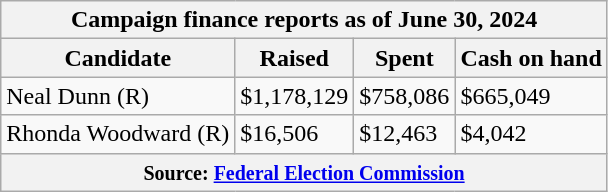<table class="wikitable sortable">
<tr>
<th colspan=4>Campaign finance reports as of June 30, 2024</th>
</tr>
<tr style="text-align:center;">
<th>Candidate</th>
<th>Raised</th>
<th>Spent</th>
<th>Cash on hand</th>
</tr>
<tr>
<td>Neal Dunn (R)</td>
<td>$1,178,129</td>
<td>$758,086</td>
<td>$665,049</td>
</tr>
<tr>
<td>Rhonda Woodward (R)</td>
<td>$16,506</td>
<td>$12,463</td>
<td>$4,042</td>
</tr>
<tr>
<th colspan="4"><small>Source: <a href='#'>Federal Election Commission</a></small></th>
</tr>
</table>
